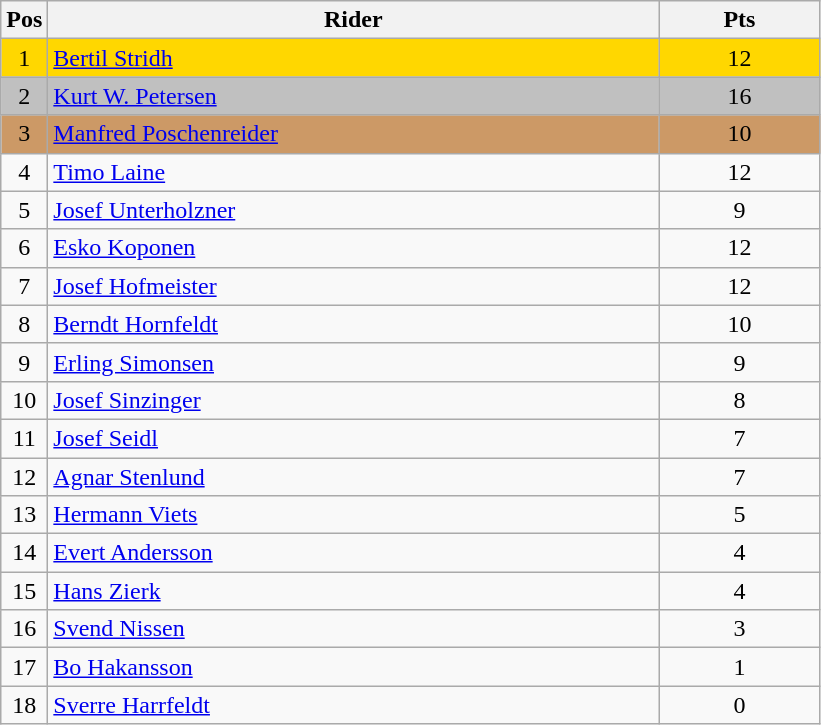<table class="wikitable" style="font-size: 100%">
<tr>
<th width=20>Pos</th>
<th width=400>Rider</th>
<th width=100>Pts</th>
</tr>
<tr align=center style="background-color: gold;">
<td>1</td>
<td align="left"> <a href='#'>Bertil Stridh</a></td>
<td>12</td>
</tr>
<tr align=center style="background-color: silver;">
<td>2</td>
<td align="left"> <a href='#'>Kurt W. Petersen</a></td>
<td>16</td>
</tr>
<tr align=center style="background-color: #cc9966;">
<td>3</td>
<td align="left"> <a href='#'>Manfred Poschenreider</a></td>
<td>10</td>
</tr>
<tr align=center>
<td>4</td>
<td align="left"> <a href='#'>Timo Laine</a></td>
<td>12</td>
</tr>
<tr align=center>
<td>5</td>
<td align="left"> <a href='#'>Josef Unterholzner</a></td>
<td>9</td>
</tr>
<tr align=center>
<td>6</td>
<td align="left"> <a href='#'>Esko Koponen</a></td>
<td>12</td>
</tr>
<tr align=center>
<td>7</td>
<td align="left"> <a href='#'>Josef Hofmeister</a></td>
<td>12</td>
</tr>
<tr align=center>
<td>8</td>
<td align="left"> <a href='#'>Berndt Hornfeldt</a></td>
<td>10</td>
</tr>
<tr align=center>
<td>9</td>
<td align="left"> <a href='#'>Erling Simonsen</a></td>
<td>9</td>
</tr>
<tr align=center>
<td>10</td>
<td align="left"> <a href='#'>Josef Sinzinger</a></td>
<td>8</td>
</tr>
<tr align=center>
<td>11</td>
<td align="left"> <a href='#'>Josef Seidl</a></td>
<td>7</td>
</tr>
<tr align=center>
<td>12</td>
<td align="left"> <a href='#'>Agnar Stenlund </a></td>
<td>7</td>
</tr>
<tr align=center>
<td>13</td>
<td align="left"> <a href='#'>Hermann Viets</a></td>
<td>5</td>
</tr>
<tr align=center>
<td>14</td>
<td align="left"> <a href='#'>Evert Andersson</a></td>
<td>4</td>
</tr>
<tr align=center>
<td>15</td>
<td align="left"> <a href='#'>Hans Zierk</a></td>
<td>4</td>
</tr>
<tr align=center>
<td>16</td>
<td align="left"> <a href='#'>Svend Nissen</a></td>
<td>3</td>
</tr>
<tr align=center>
<td>17</td>
<td align="left"> <a href='#'>Bo Hakansson</a></td>
<td>1</td>
</tr>
<tr align=center>
<td>18</td>
<td align="left"> <a href='#'>Sverre Harrfeldt</a></td>
<td>0</td>
</tr>
</table>
